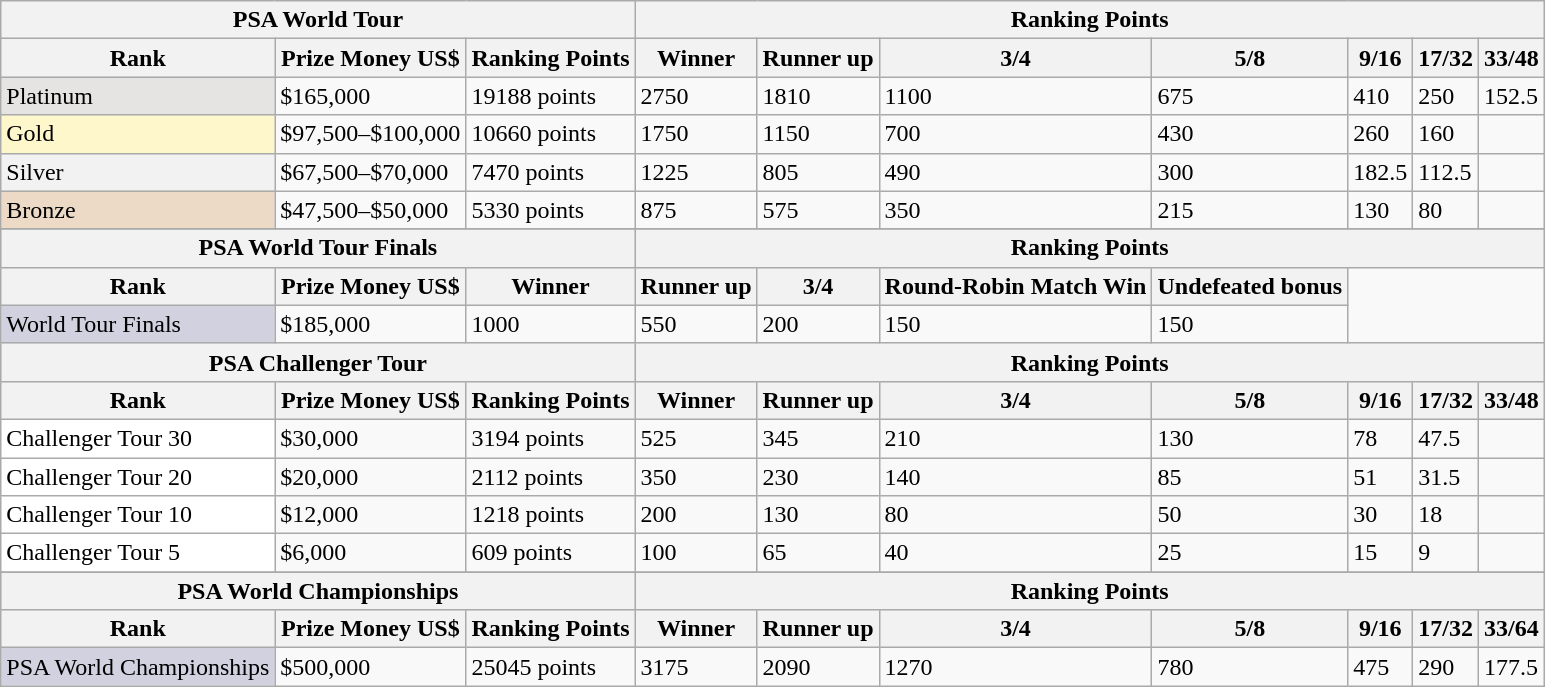<table class="wikitable">
<tr>
<th colspan=3>PSA World Tour</th>
<th colspan=7>Ranking Points</th>
</tr>
<tr>
<th>Rank</th>
<th>Prize Money US$</th>
<th>Ranking Points</th>
<th>Winner</th>
<th>Runner up</th>
<th>3/4</th>
<th>5/8</th>
<th>9/16</th>
<th>17/32</th>
<th>33/48</th>
</tr>
<tr>
<td style="background:#E5E4E2;">Platinum</td>
<td>$165,000</td>
<td>19188 points</td>
<td>2750</td>
<td>1810</td>
<td>1100</td>
<td>675</td>
<td>410</td>
<td>250</td>
<td>152.5</td>
</tr>
<tr>
<td style="background:#fff7cc;">Gold</td>
<td>$97,500–$100,000</td>
<td>10660 points</td>
<td>1750</td>
<td>1150</td>
<td>700</td>
<td>430</td>
<td>260</td>
<td>160</td>
<td></td>
</tr>
<tr>
<td style="background:#f2f2f2;">Silver</td>
<td>$67,500–$70,000</td>
<td>7470 points</td>
<td>1225</td>
<td>805</td>
<td>490</td>
<td>300</td>
<td>182.5</td>
<td>112.5</td>
<td></td>
</tr>
<tr>
<td style="background:#ecd9c6;">Bronze</td>
<td>$47,500–$50,000</td>
<td>5330 points</td>
<td>875</td>
<td>575</td>
<td>350</td>
<td>215</td>
<td>130</td>
<td>80</td>
<td></td>
</tr>
<tr>
</tr>
<tr bgcolor="#d1e4fd">
<th colspan=3>PSA World Tour Finals</th>
<th colspan=7>Ranking Points</th>
</tr>
<tr>
<th>Rank</th>
<th>Prize Money US$</th>
<th>Winner</th>
<th>Runner up</th>
<th>3/4</th>
<th>Round-Robin Match Win</th>
<th>Undefeated bonus</th>
</tr>
<tr>
<td style="background:#d1d1e0;">World Tour Finals</td>
<td>$185,000</td>
<td>1000</td>
<td>550</td>
<td>200</td>
<td>150</td>
<td>150</td>
</tr>
<tr bgcolor="#d1e4fd">
<th colspan=3>PSA Challenger Tour</th>
<th colspan=7>Ranking Points</th>
</tr>
<tr>
<th>Rank</th>
<th>Prize Money US$</th>
<th>Ranking Points</th>
<th>Winner</th>
<th>Runner up</th>
<th>3/4</th>
<th>5/8</th>
<th>9/16</th>
<th>17/32</th>
<th>33/48</th>
</tr>
<tr>
<td style="background:#fff;">Challenger Tour 30</td>
<td>$30,000</td>
<td>3194 points</td>
<td>525</td>
<td>345</td>
<td>210</td>
<td>130</td>
<td>78</td>
<td>47.5</td>
<td></td>
</tr>
<tr>
<td style="background:#fff;">Challenger Tour 20</td>
<td>$20,000</td>
<td>2112 points</td>
<td>350</td>
<td>230</td>
<td>140</td>
<td>85</td>
<td>51</td>
<td>31.5</td>
<td></td>
</tr>
<tr>
<td style="background:#fff;">Challenger Tour 10</td>
<td>$12,000</td>
<td>1218 points</td>
<td>200</td>
<td>130</td>
<td>80</td>
<td>50</td>
<td>30</td>
<td>18</td>
<td></td>
</tr>
<tr>
<td style="background:#fff;">Challenger Tour 5</td>
<td>$6,000</td>
<td>609 points</td>
<td>100</td>
<td>65</td>
<td>40</td>
<td>25</td>
<td>15</td>
<td>9</td>
<td></td>
</tr>
<tr>
</tr>
<tr bgcolor="#d1e4fd">
<th colspan=3>PSA World Championships</th>
<th colspan=7>Ranking Points</th>
</tr>
<tr>
<th>Rank</th>
<th>Prize Money US$</th>
<th>Ranking Points</th>
<th>Winner</th>
<th>Runner up</th>
<th>3/4</th>
<th>5/8</th>
<th>9/16</th>
<th>17/32</th>
<th>33/64</th>
</tr>
<tr>
<td style="background:#d1d1e0;">PSA World Championships</td>
<td>$500,000</td>
<td>25045 points</td>
<td>3175</td>
<td>2090</td>
<td>1270</td>
<td>780</td>
<td>475</td>
<td>290</td>
<td>177.5</td>
</tr>
</table>
